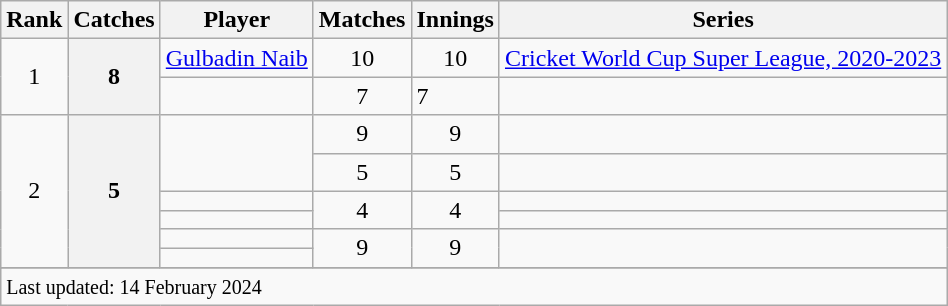<table class="wikitable plainrowheaders sortable">
<tr>
<th scope=col>Rank</th>
<th scope=col>Catches</th>
<th scope=col>Player</th>
<th scope=col>Matches</th>
<th scope=col>Innings</th>
<th scope=col>Series</th>
</tr>
<tr>
<td rowspan="2" align="center">1</td>
<th rowspan="2" scope="row" style="text-align:center;">8</th>
<td><a href='#'>Gulbadin Naib</a></td>
<td align="center">10</td>
<td align="center">10</td>
<td><a href='#'>Cricket World Cup Super League, 2020-2023</a></td>
</tr>
<tr>
<td align="center"></td>
<td align="center">7</td>
<td>7</td>
<td></td>
</tr>
<tr>
<td align=center rowspan=6>2</td>
<th scope=row style="text-align:center;" rowspan=6>5</th>
<td rowspan=2></td>
<td align=center>9</td>
<td align=center>9</td>
<td></td>
</tr>
<tr>
<td align=center>5</td>
<td align=center>5</td>
<td></td>
</tr>
<tr>
<td></td>
<td align=center rowspan=2>4</td>
<td align=center rowspan=2>4</td>
<td></td>
</tr>
<tr>
<td></td>
<td></td>
</tr>
<tr>
<td></td>
<td align=center rowspan=2>9</td>
<td align=center rowspan=2>9</td>
<td rowspan=2></td>
</tr>
<tr>
<td></td>
</tr>
<tr>
</tr>
<tr class=sortbottom>
<td colspan=6><small>Last updated: 14 February 2024</small></td>
</tr>
</table>
